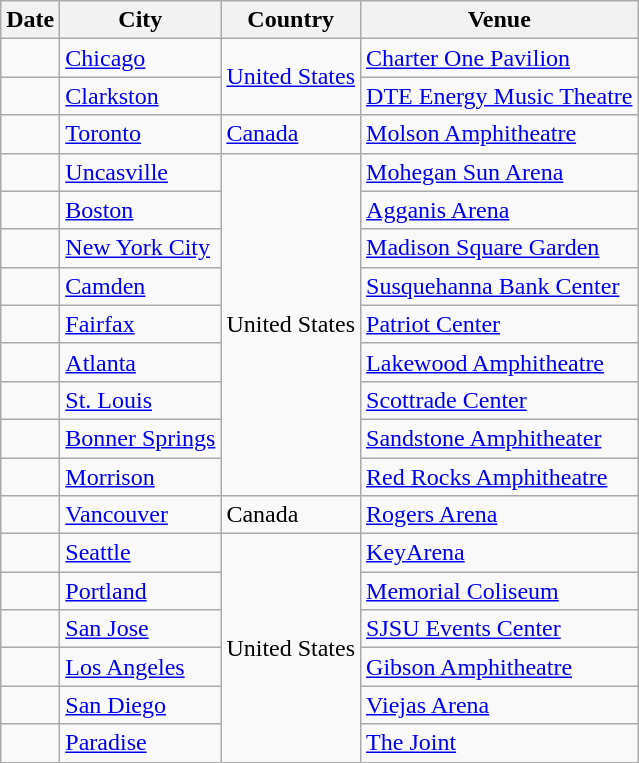<table class="wikitable">
<tr>
<th scope="col">Date</th>
<th scope="col">City</th>
<th scope="col">Country</th>
<th scope="col">Venue</th>
</tr>
<tr>
<td></td>
<td><a href='#'>Chicago</a></td>
<td rowspan="2"><a href='#'>United States</a></td>
<td><a href='#'>Charter One Pavilion</a></td>
</tr>
<tr>
<td></td>
<td><a href='#'>Clarkston</a></td>
<td><a href='#'>DTE Energy Music Theatre</a></td>
</tr>
<tr>
<td></td>
<td><a href='#'>Toronto</a></td>
<td><a href='#'>Canada</a></td>
<td><a href='#'>Molson Amphitheatre</a></td>
</tr>
<tr>
<td></td>
<td><a href='#'>Uncasville</a></td>
<td rowspan="9">United States</td>
<td><a href='#'>Mohegan Sun Arena</a></td>
</tr>
<tr>
<td></td>
<td><a href='#'>Boston</a></td>
<td><a href='#'>Agganis Arena</a></td>
</tr>
<tr>
<td></td>
<td><a href='#'>New York City</a></td>
<td><a href='#'>Madison Square Garden</a></td>
</tr>
<tr>
<td></td>
<td><a href='#'>Camden</a></td>
<td><a href='#'>Susquehanna Bank Center</a></td>
</tr>
<tr>
<td></td>
<td><a href='#'>Fairfax</a></td>
<td><a href='#'>Patriot Center</a></td>
</tr>
<tr>
<td align="center"></td>
<td><a href='#'>Atlanta</a></td>
<td><a href='#'>Lakewood Amphitheatre</a></td>
</tr>
<tr>
<td></td>
<td><a href='#'>St. Louis</a></td>
<td><a href='#'>Scottrade Center</a></td>
</tr>
<tr>
<td></td>
<td><a href='#'>Bonner Springs</a></td>
<td><a href='#'>Sandstone Amphitheater</a></td>
</tr>
<tr>
<td></td>
<td><a href='#'>Morrison</a></td>
<td><a href='#'>Red Rocks Amphitheatre</a></td>
</tr>
<tr>
<td></td>
<td><a href='#'>Vancouver</a></td>
<td>Canada</td>
<td><a href='#'>Rogers Arena</a></td>
</tr>
<tr>
<td></td>
<td><a href='#'>Seattle</a></td>
<td rowspan="6">United States</td>
<td><a href='#'>KeyArena</a></td>
</tr>
<tr>
<td></td>
<td><a href='#'>Portland</a></td>
<td><a href='#'>Memorial Coliseum</a></td>
</tr>
<tr>
<td></td>
<td><a href='#'>San Jose</a></td>
<td><a href='#'>SJSU Events Center</a></td>
</tr>
<tr>
<td></td>
<td><a href='#'>Los Angeles</a></td>
<td><a href='#'>Gibson Amphitheatre</a></td>
</tr>
<tr>
<td></td>
<td><a href='#'>San Diego</a></td>
<td><a href='#'>Viejas Arena</a></td>
</tr>
<tr>
<td></td>
<td><a href='#'>Paradise</a></td>
<td><a href='#'>The Joint</a></td>
</tr>
</table>
